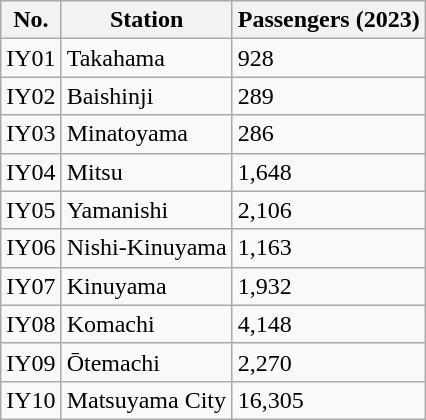<table class=wikitable>
<tr>
<th>No.</th>
<th>Station</th>
<th>Passengers (2023)</th>
</tr>
<tr>
<td>IY01</td>
<td>Takahama</td>
<td>928</td>
</tr>
<tr>
<td>IY02</td>
<td>Baishinji</td>
<td>289</td>
</tr>
<tr>
<td>IY03</td>
<td>Minatoyama</td>
<td>286</td>
</tr>
<tr>
<td>IY04</td>
<td>Mitsu</td>
<td>1,648</td>
</tr>
<tr>
<td>IY05</td>
<td>Yamanishi</td>
<td>2,106</td>
</tr>
<tr>
<td>IY06</td>
<td>Nishi-Kinuyama</td>
<td>1,163</td>
</tr>
<tr>
<td>IY07</td>
<td>Kinuyama</td>
<td>1,932</td>
</tr>
<tr>
<td>IY08</td>
<td>Komachi</td>
<td>4,148</td>
</tr>
<tr>
<td>IY09</td>
<td>Ōtemachi</td>
<td>2,270</td>
</tr>
<tr>
<td>IY10</td>
<td>Matsuyama City</td>
<td>16,305</td>
</tr>
</table>
